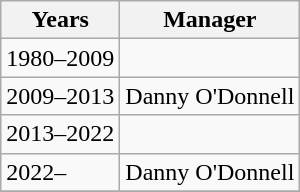<table class="wikitable">
<tr>
<th>Years</th>
<th>Manager</th>
</tr>
<tr>
<td>1980–2009</td>
<td></td>
</tr>
<tr>
<td>2009–2013</td>
<td>Danny O'Donnell<br></td>
</tr>
<tr>
<td>2013–2022</td>
<td></td>
</tr>
<tr>
<td>2022–</td>
<td>Danny O'Donnell</td>
</tr>
<tr>
</tr>
</table>
